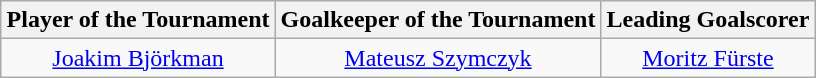<table class=wikitable style="text-align:center; margin:auto">
<tr>
<th>Player of the Tournament</th>
<th>Goalkeeper of the Tournament</th>
<th>Leading Goalscorer</th>
</tr>
<tr>
<td> <a href='#'>Joakim Björkman</a></td>
<td> <a href='#'>Mateusz Szymczyk</a></td>
<td> <a href='#'>Moritz Fürste</a></td>
</tr>
</table>
